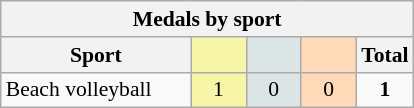<table class="wikitable" style="font-size:90%; text-align:center;">
<tr>
<th colspan="5">Medals by sport</th>
</tr>
<tr>
<th width="120">Sport</th>
<th scope="col" width="30" style="background:#F7F6A8;"></th>
<th scope="col" width="30" style="background:#DCE5E5;"></th>
<th scope="col" width="30" style="background:#FFDAB9;"></th>
<th width="30">Total</th>
</tr>
<tr>
<td align="left">Beach volleyball</td>
<td style="background:#F7F6A8;">1</td>
<td style="background:#DCE5E5;">0</td>
<td style="background:#FFDAB9;">0</td>
<td><strong>1</strong></td>
</tr>
</table>
